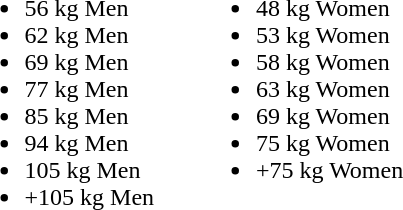<table>
<tr>
<td><br><ul><li>56 kg Men</li><li>62 kg Men</li><li>69 kg Men</li><li>77 kg Men</li><li>85 kg Men</li><li>94 kg Men</li><li>105 kg Men</li><li>+105 kg Men</li></ul></td>
<td width=20></td>
<td valign=top><br><ul><li>48 kg Women</li><li>53 kg Women</li><li>58 kg Women</li><li>63 kg Women</li><li>69 kg Women</li><li>75 kg Women</li><li>+75 kg Women</li></ul></td>
</tr>
</table>
